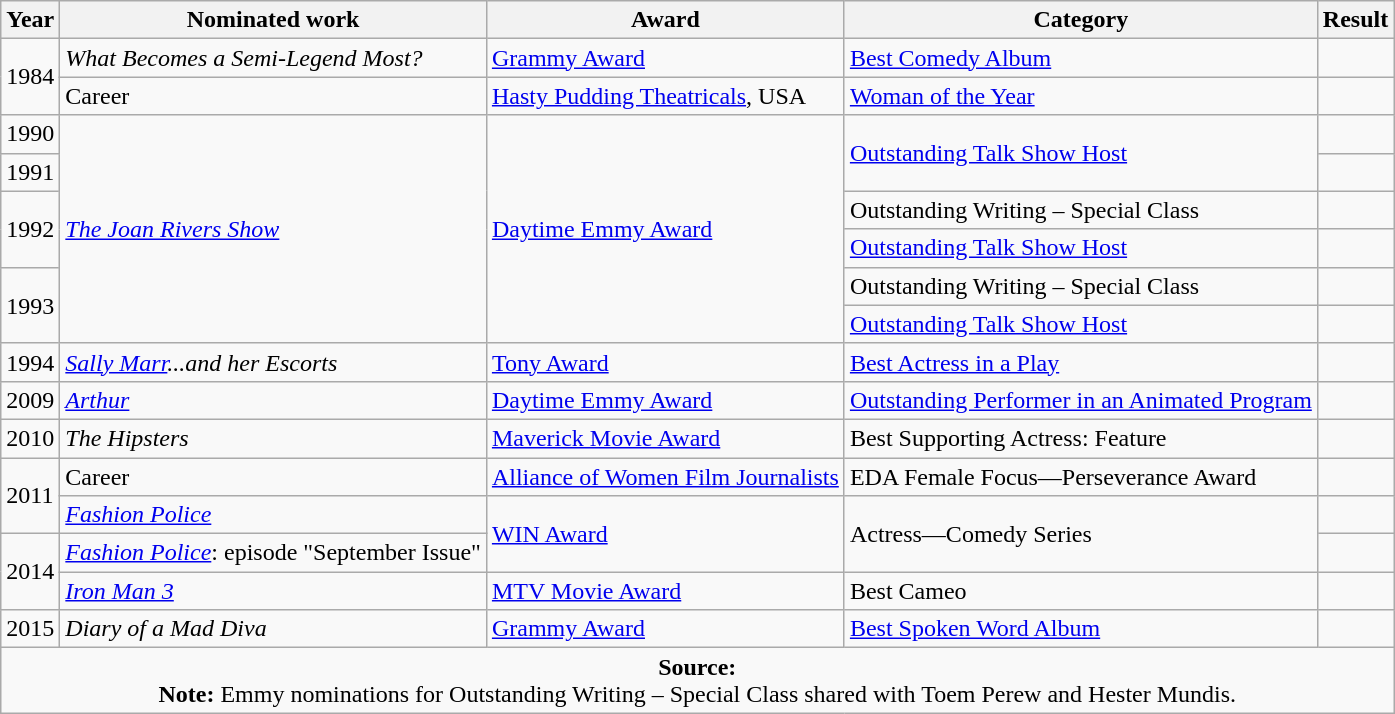<table class="wikitable sortable">
<tr>
<th>Year</th>
<th>Nominated work</th>
<th>Award</th>
<th>Category</th>
<th>Result</th>
</tr>
<tr>
<td rowspan="2">1984</td>
<td><em>What Becomes a Semi-Legend Most?</em></td>
<td><a href='#'>Grammy Award</a></td>
<td><a href='#'>Best Comedy Album</a></td>
<td></td>
</tr>
<tr>
<td>Career</td>
<td><a href='#'>Hasty Pudding Theatricals</a>, USA</td>
<td><a href='#'>Woman of the Year</a></td>
<td></td>
</tr>
<tr>
<td>1990</td>
<td rowspan="6"><em><a href='#'>The Joan Rivers Show</a></em></td>
<td rowspan="6"><a href='#'>Daytime Emmy Award</a></td>
<td rowspan="2"><a href='#'>Outstanding Talk Show Host</a></td>
<td></td>
</tr>
<tr>
<td>1991</td>
<td></td>
</tr>
<tr>
<td rowspan="2">1992</td>
<td>Outstanding Writing – Special Class</td>
<td></td>
</tr>
<tr>
<td><a href='#'>Outstanding Talk Show Host</a></td>
<td></td>
</tr>
<tr>
<td rowspan="2">1993</td>
<td>Outstanding Writing – Special Class</td>
<td></td>
</tr>
<tr>
<td><a href='#'>Outstanding Talk Show Host</a></td>
<td></td>
</tr>
<tr>
<td>1994</td>
<td><em><a href='#'>Sally Marr</a>...and her Escorts</em></td>
<td><a href='#'>Tony Award</a></td>
<td><a href='#'>Best Actress in a Play</a></td>
<td></td>
</tr>
<tr>
<td>2009</td>
<td><em><a href='#'>Arthur</a></em></td>
<td><a href='#'>Daytime Emmy Award</a></td>
<td><a href='#'>Outstanding Performer in an Animated Program</a></td>
<td></td>
</tr>
<tr>
<td>2010</td>
<td><em>The Hipsters</em></td>
<td><a href='#'>Maverick Movie Award</a></td>
<td>Best Supporting Actress: Feature</td>
<td></td>
</tr>
<tr>
<td rowspan="2">2011</td>
<td>Career</td>
<td><a href='#'>Alliance of Women Film Journalists</a></td>
<td>EDA Female Focus—Perseverance Award</td>
<td></td>
</tr>
<tr>
<td><em><a href='#'>Fashion Police</a></em></td>
<td rowspan="2"><a href='#'>WIN Award</a></td>
<td rowspan="2">Actress—Comedy Series</td>
<td></td>
</tr>
<tr>
<td rowspan="2">2014</td>
<td><em><a href='#'>Fashion Police</a></em>: episode "September Issue"</td>
<td></td>
</tr>
<tr>
<td><em><a href='#'>Iron Man 3</a></em></td>
<td><a href='#'>MTV Movie Award</a></td>
<td>Best Cameo</td>
<td></td>
</tr>
<tr>
<td>2015</td>
<td><em>Diary of a Mad Diva</em></td>
<td><a href='#'>Grammy Award</a></td>
<td><a href='#'>Best Spoken Word Album</a></td>
<td></td>
</tr>
<tr>
<td colspan="5" style="text-align: center;"><strong>Source:</strong><br><strong>Note:</strong> Emmy nominations for Outstanding Writing – Special Class shared with Toem Perew and Hester Mundis.</td>
</tr>
</table>
